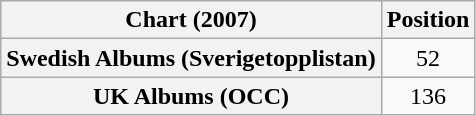<table class="wikitable plainrowheaders" style="text-align:center">
<tr>
<th scope="col">Chart (2007)</th>
<th scope="col">Position</th>
</tr>
<tr>
<th scope="row">Swedish Albums (Sverigetopplistan)</th>
<td>52</td>
</tr>
<tr>
<th scope="row">UK Albums (OCC)</th>
<td>136</td>
</tr>
</table>
